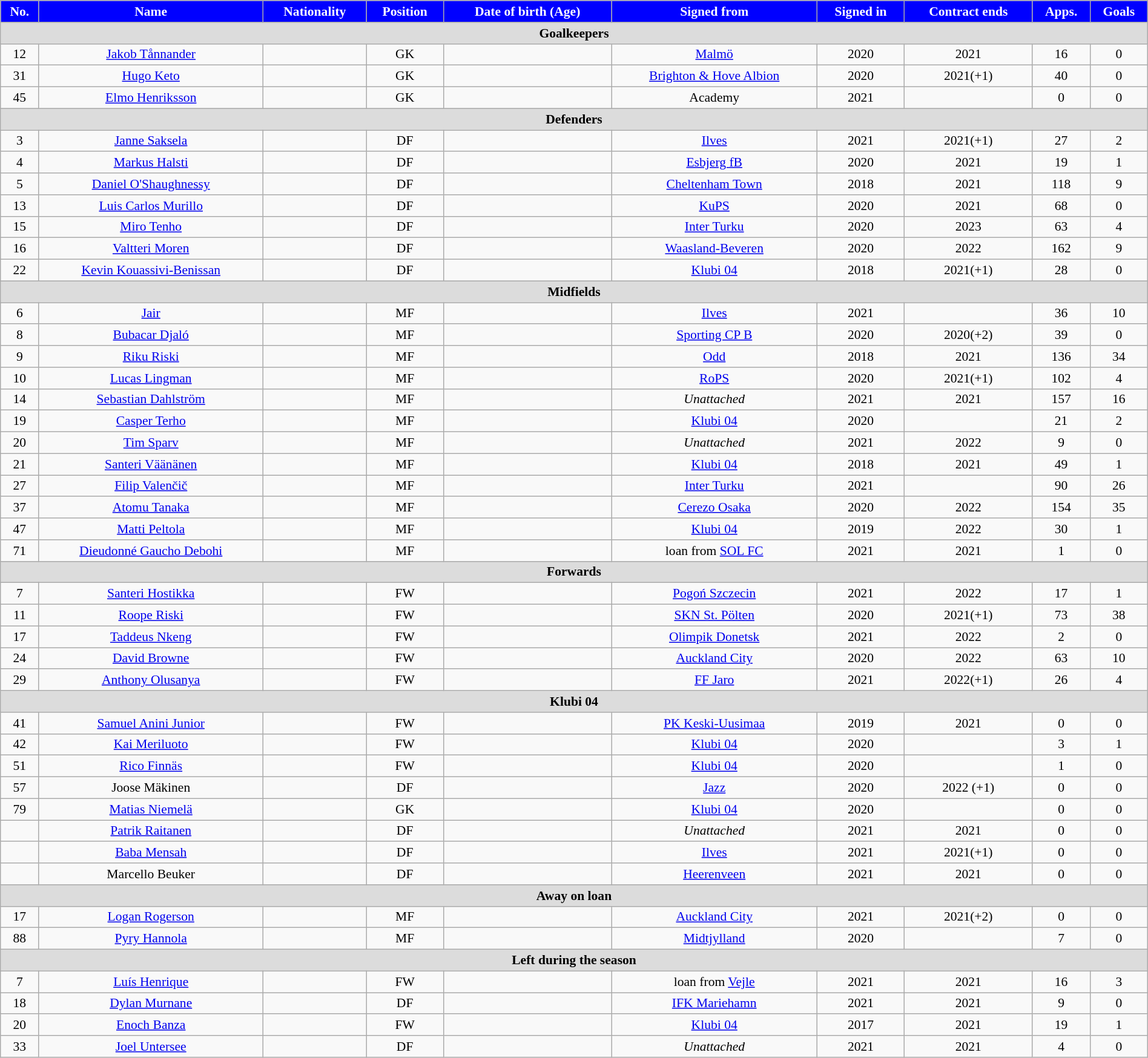<table class="wikitable sortable"  style="text-align:center; font-size:90%; width:100%;">
<tr>
<th style="background:#00f; color:white; text-align:center;">No.</th>
<th style="background:#00f; color:white; text-align:center;">Name</th>
<th style="background:#00f; color:white; text-align:center;">Nationality</th>
<th style="background:#00f; color:white; text-align:center;">Position</th>
<th style="background:#00f; color:white; text-align:center;">Date of birth (Age)</th>
<th style="background:#00f; color:white; text-align:center;">Signed from</th>
<th style="background:#00f; color:white; text-align:center;">Signed in</th>
<th style="background:#00f; color:white; text-align:center;">Contract ends</th>
<th style="background:#00f; color:white; text-align:center;">Apps.</th>
<th style="background:#00f; color:white; text-align:center;">Goals</th>
</tr>
<tr>
<th colspan="11"  style="background:#dcdcdc; text-align:center;">Goalkeepers</th>
</tr>
<tr>
<td>12</td>
<td><a href='#'>Jakob Tånnander</a></td>
<td></td>
<td>GK</td>
<td></td>
<td><a href='#'>Malmö</a></td>
<td>2020</td>
<td>2021</td>
<td>16</td>
<td>0</td>
</tr>
<tr>
<td>31</td>
<td><a href='#'>Hugo Keto</a></td>
<td></td>
<td>GK</td>
<td></td>
<td><a href='#'>Brighton & Hove Albion</a></td>
<td>2020</td>
<td>2021(+1)</td>
<td>40</td>
<td>0</td>
</tr>
<tr>
<td>45</td>
<td><a href='#'>Elmo Henriksson</a></td>
<td></td>
<td>GK</td>
<td></td>
<td>Academy</td>
<td>2021</td>
<td></td>
<td>0</td>
<td>0</td>
</tr>
<tr>
<th colspan="11"  style="background:#dcdcdc; text-align:center;">Defenders</th>
</tr>
<tr>
<td>3</td>
<td><a href='#'>Janne Saksela</a></td>
<td></td>
<td>DF</td>
<td></td>
<td><a href='#'>Ilves</a></td>
<td>2021</td>
<td>2021(+1)</td>
<td>27</td>
<td>2</td>
</tr>
<tr>
<td>4</td>
<td><a href='#'>Markus Halsti</a></td>
<td></td>
<td>DF</td>
<td></td>
<td><a href='#'>Esbjerg fB</a></td>
<td>2020</td>
<td>2021</td>
<td>19</td>
<td>1</td>
</tr>
<tr>
<td>5</td>
<td><a href='#'>Daniel O'Shaughnessy</a></td>
<td></td>
<td>DF</td>
<td></td>
<td><a href='#'>Cheltenham Town</a></td>
<td>2018</td>
<td>2021</td>
<td>118</td>
<td>9</td>
</tr>
<tr>
<td>13</td>
<td><a href='#'>Luis Carlos Murillo</a></td>
<td></td>
<td>DF</td>
<td></td>
<td><a href='#'>KuPS</a></td>
<td>2020</td>
<td>2021</td>
<td>68</td>
<td>0</td>
</tr>
<tr>
<td>15</td>
<td><a href='#'>Miro Tenho</a></td>
<td></td>
<td>DF</td>
<td></td>
<td><a href='#'>Inter Turku</a></td>
<td>2020</td>
<td>2023</td>
<td>63</td>
<td>4</td>
</tr>
<tr>
<td>16</td>
<td><a href='#'>Valtteri Moren</a></td>
<td></td>
<td>DF</td>
<td></td>
<td><a href='#'>Waasland-Beveren</a></td>
<td>2020</td>
<td>2022</td>
<td>162</td>
<td>9</td>
</tr>
<tr>
<td>22</td>
<td><a href='#'>Kevin Kouassivi-Benissan</a></td>
<td></td>
<td>DF</td>
<td></td>
<td><a href='#'>Klubi 04</a></td>
<td>2018</td>
<td>2021(+1)</td>
<td>28</td>
<td>0</td>
</tr>
<tr>
<th colspan="11"  style="background:#dcdcdc; text-align:center;">Midfields</th>
</tr>
<tr>
<td>6</td>
<td><a href='#'>Jair</a></td>
<td></td>
<td>MF</td>
<td></td>
<td><a href='#'>Ilves</a></td>
<td>2021</td>
<td></td>
<td>36</td>
<td>10</td>
</tr>
<tr>
<td>8</td>
<td><a href='#'>Bubacar Djaló</a></td>
<td></td>
<td>MF</td>
<td></td>
<td><a href='#'>Sporting CP B</a></td>
<td>2020</td>
<td>2020(+2)</td>
<td>39</td>
<td>0</td>
</tr>
<tr>
<td>9</td>
<td><a href='#'>Riku Riski</a></td>
<td></td>
<td>MF</td>
<td></td>
<td><a href='#'>Odd</a></td>
<td>2018</td>
<td>2021</td>
<td>136</td>
<td>34</td>
</tr>
<tr>
<td>10</td>
<td><a href='#'>Lucas Lingman</a></td>
<td></td>
<td>MF</td>
<td></td>
<td><a href='#'>RoPS</a></td>
<td>2020</td>
<td>2021(+1)</td>
<td>102</td>
<td>4</td>
</tr>
<tr>
<td>14</td>
<td><a href='#'>Sebastian Dahlström</a></td>
<td></td>
<td>MF</td>
<td></td>
<td><em>Unattached</em></td>
<td>2021</td>
<td>2021</td>
<td>157</td>
<td>16</td>
</tr>
<tr>
<td>19</td>
<td><a href='#'>Casper Terho</a></td>
<td></td>
<td>MF</td>
<td></td>
<td><a href='#'>Klubi 04</a></td>
<td>2020</td>
<td></td>
<td>21</td>
<td>2</td>
</tr>
<tr>
<td>20</td>
<td><a href='#'>Tim Sparv</a></td>
<td></td>
<td>MF</td>
<td></td>
<td><em>Unattached</em></td>
<td>2021</td>
<td>2022</td>
<td>9</td>
<td>0</td>
</tr>
<tr>
<td>21</td>
<td><a href='#'>Santeri Väänänen</a></td>
<td></td>
<td>MF</td>
<td></td>
<td><a href='#'>Klubi 04</a></td>
<td>2018</td>
<td>2021</td>
<td>49</td>
<td>1</td>
</tr>
<tr>
<td>27</td>
<td><a href='#'>Filip Valenčič</a></td>
<td></td>
<td>MF</td>
<td></td>
<td><a href='#'>Inter Turku</a></td>
<td>2021</td>
<td></td>
<td>90</td>
<td>26</td>
</tr>
<tr>
<td>37</td>
<td><a href='#'>Atomu Tanaka</a></td>
<td></td>
<td>MF</td>
<td></td>
<td><a href='#'>Cerezo Osaka</a></td>
<td>2020</td>
<td>2022</td>
<td>154</td>
<td>35</td>
</tr>
<tr>
<td>47</td>
<td><a href='#'>Matti Peltola</a></td>
<td></td>
<td>MF</td>
<td></td>
<td><a href='#'>Klubi 04</a></td>
<td>2019</td>
<td>2022</td>
<td>30</td>
<td>1</td>
</tr>
<tr>
<td>71</td>
<td><a href='#'>Dieudonné Gaucho Debohi</a></td>
<td></td>
<td>MF</td>
<td></td>
<td>loan from <a href='#'>SOL FC</a></td>
<td>2021</td>
<td>2021</td>
<td>1</td>
<td>0</td>
</tr>
<tr>
<th colspan="11"  style="background:#dcdcdc; text-align:center;">Forwards</th>
</tr>
<tr>
<td>7</td>
<td><a href='#'>Santeri Hostikka</a></td>
<td></td>
<td>FW</td>
<td></td>
<td><a href='#'>Pogoń Szczecin</a></td>
<td>2021</td>
<td>2022</td>
<td>17</td>
<td>1</td>
</tr>
<tr>
<td>11</td>
<td><a href='#'>Roope Riski</a></td>
<td></td>
<td>FW</td>
<td></td>
<td><a href='#'>SKN St. Pölten</a></td>
<td>2020</td>
<td>2021(+1)</td>
<td>73</td>
<td>38</td>
</tr>
<tr>
<td>17</td>
<td><a href='#'>Taddeus Nkeng</a></td>
<td></td>
<td>FW</td>
<td></td>
<td><a href='#'>Olimpik Donetsk</a></td>
<td>2021</td>
<td>2022</td>
<td>2</td>
<td>0</td>
</tr>
<tr>
<td>24</td>
<td><a href='#'>David Browne</a></td>
<td></td>
<td>FW</td>
<td></td>
<td><a href='#'>Auckland City</a></td>
<td>2020</td>
<td>2022</td>
<td>63</td>
<td>10</td>
</tr>
<tr>
<td>29</td>
<td><a href='#'>Anthony Olusanya</a></td>
<td></td>
<td>FW</td>
<td></td>
<td><a href='#'>FF Jaro</a></td>
<td>2021</td>
<td>2022(+1)</td>
<td>26</td>
<td>4</td>
</tr>
<tr>
<th colspan="11"  style="background:#dcdcdc; text-align:center;">Klubi 04</th>
</tr>
<tr>
<td>41</td>
<td><a href='#'>Samuel Anini Junior</a></td>
<td></td>
<td>FW</td>
<td></td>
<td><a href='#'>PK Keski-Uusimaa</a></td>
<td>2019</td>
<td>2021</td>
<td>0</td>
<td>0</td>
</tr>
<tr>
<td>42</td>
<td><a href='#'>Kai Meriluoto</a></td>
<td></td>
<td>FW</td>
<td></td>
<td><a href='#'>Klubi 04</a></td>
<td>2020</td>
<td></td>
<td>3</td>
<td>1</td>
</tr>
<tr>
<td>51</td>
<td><a href='#'>Rico Finnäs</a></td>
<td></td>
<td>FW</td>
<td></td>
<td><a href='#'>Klubi 04</a></td>
<td>2020</td>
<td></td>
<td>1</td>
<td>0</td>
</tr>
<tr>
<td>57</td>
<td>Joose Mäkinen</td>
<td></td>
<td>DF</td>
<td></td>
<td><a href='#'>Jazz</a></td>
<td>2020</td>
<td>2022 (+1)</td>
<td>0</td>
<td>0</td>
</tr>
<tr>
<td>79</td>
<td><a href='#'>Matias Niemelä</a></td>
<td></td>
<td>GK</td>
<td></td>
<td><a href='#'>Klubi 04</a></td>
<td>2020</td>
<td></td>
<td>0</td>
<td>0</td>
</tr>
<tr>
<td></td>
<td><a href='#'>Patrik Raitanen</a></td>
<td></td>
<td>DF</td>
<td></td>
<td><em>Unattached</em></td>
<td>2021</td>
<td>2021</td>
<td>0</td>
<td>0</td>
</tr>
<tr>
<td></td>
<td><a href='#'>Baba Mensah</a></td>
<td></td>
<td>DF</td>
<td></td>
<td><a href='#'>Ilves</a></td>
<td>2021</td>
<td>2021(+1)</td>
<td>0</td>
<td>0</td>
</tr>
<tr>
<td></td>
<td>Marcello Beuker</td>
<td></td>
<td>DF</td>
<td></td>
<td><a href='#'>Heerenveen</a></td>
<td>2021</td>
<td>2021</td>
<td>0</td>
<td>0</td>
</tr>
<tr>
<th colspan="11"  style="background:#dcdcdc; text-align:center;">Away on loan</th>
</tr>
<tr>
<td>17</td>
<td><a href='#'>Logan Rogerson</a></td>
<td></td>
<td>MF</td>
<td></td>
<td><a href='#'>Auckland City</a></td>
<td>2021</td>
<td>2021(+2)</td>
<td>0</td>
<td>0</td>
</tr>
<tr>
<td>88</td>
<td><a href='#'>Pyry Hannola</a></td>
<td></td>
<td>MF</td>
<td></td>
<td><a href='#'>Midtjylland</a></td>
<td>2020</td>
<td></td>
<td>7</td>
<td>0</td>
</tr>
<tr>
<th colspan="11"  style="background:#dcdcdc; text-align:center;">Left during the season</th>
</tr>
<tr>
<td>7</td>
<td><a href='#'>Luís Henrique</a></td>
<td></td>
<td>FW</td>
<td></td>
<td>loan from <a href='#'>Vejle</a></td>
<td>2021</td>
<td>2021</td>
<td>16</td>
<td>3</td>
</tr>
<tr>
<td>18</td>
<td><a href='#'>Dylan Murnane</a></td>
<td></td>
<td>DF</td>
<td></td>
<td><a href='#'>IFK Mariehamn</a></td>
<td>2021</td>
<td>2021</td>
<td>9</td>
<td>0</td>
</tr>
<tr>
<td>20</td>
<td><a href='#'>Enoch Banza</a></td>
<td></td>
<td>FW</td>
<td></td>
<td><a href='#'>Klubi 04</a></td>
<td>2017</td>
<td>2021</td>
<td>19</td>
<td>1</td>
</tr>
<tr>
<td>33</td>
<td><a href='#'>Joel Untersee</a></td>
<td></td>
<td>DF</td>
<td></td>
<td><em>Unattached</em></td>
<td>2021</td>
<td>2021</td>
<td>4</td>
<td>0</td>
</tr>
</table>
